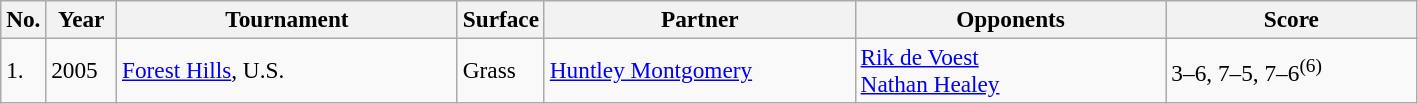<table class="sortable wikitable" style=font-size:97%>
<tr>
<th style="width:20px" class="unsortable">No.</th>
<th style="width:40px">Year</th>
<th style="width:220px">Tournament</th>
<th style="width:50px">Surface</th>
<th style="width:200px">Partner</th>
<th style="width:200px">Opponents</th>
<th style="width:160px" class="unsortable">Score</th>
</tr>
<tr>
<td>1.</td>
<td>2005</td>
<td><a href='#'>Forest Hills</a>, U.S.</td>
<td>Grass</td>
<td> <a href='#'>Huntley Montgomery</a></td>
<td> <a href='#'>Rik de Voest</a><br> <a href='#'>Nathan Healey</a></td>
<td>3–6, 7–5, 7–6<sup>(6)</sup></td>
</tr>
</table>
